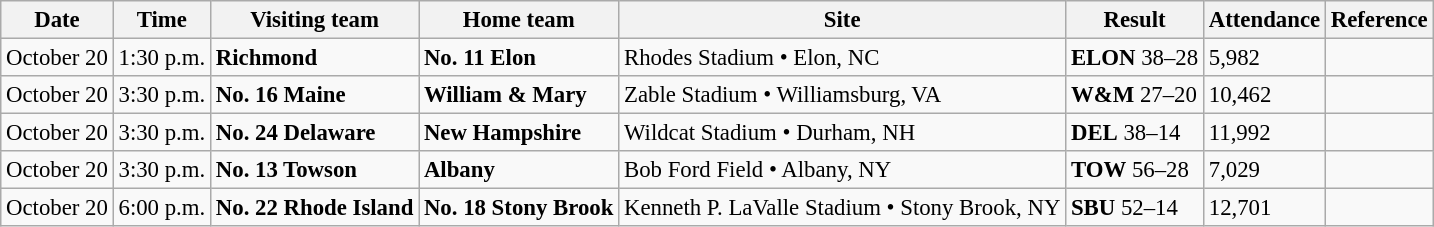<table class="wikitable" style="font-size:95%;">
<tr>
<th>Date</th>
<th>Time</th>
<th>Visiting team</th>
<th>Home team</th>
<th>Site</th>
<th>Result</th>
<th>Attendance</th>
<th class="unsortable">Reference</th>
</tr>
<tr bgcolor=>
<td>October 20</td>
<td>1:30 p.m.</td>
<td><strong>Richmond</strong></td>
<td><strong>No. 11 Elon</strong></td>
<td>Rhodes Stadium • Elon, NC</td>
<td><strong>ELON</strong> 38–28</td>
<td>5,982</td>
<td></td>
</tr>
<tr bgcolor=>
<td>October 20</td>
<td>3:30 p.m.</td>
<td><strong>No. 16 Maine</strong></td>
<td><strong>William & Mary</strong></td>
<td>Zable Stadium • Williamsburg, VA</td>
<td><strong>W&M</strong> 27–20</td>
<td>10,462</td>
<td></td>
</tr>
<tr bgcolor=>
<td>October 20</td>
<td>3:30 p.m.</td>
<td><strong>No. 24 Delaware</strong></td>
<td><strong>New Hampshire</strong></td>
<td>Wildcat Stadium • Durham, NH</td>
<td><strong>DEL</strong> 38–14</td>
<td>11,992</td>
<td></td>
</tr>
<tr bgcolor=>
<td>October 20</td>
<td>3:30 p.m.</td>
<td><strong>No. 13 Towson</strong></td>
<td><strong>Albany</strong></td>
<td>Bob Ford Field • Albany, NY</td>
<td><strong>TOW</strong> 56–28</td>
<td>7,029</td>
<td></td>
</tr>
<tr bgcolor=>
<td>October 20</td>
<td>6:00 p.m.</td>
<td><strong>No. 22 Rhode Island</strong></td>
<td><strong>No. 18 Stony Brook</strong></td>
<td>Kenneth P. LaValle Stadium • Stony Brook, NY</td>
<td><strong>SBU</strong> 52–14</td>
<td>12,701</td>
<td></td>
</tr>
</table>
